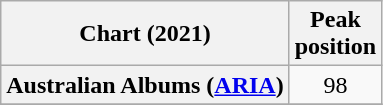<table class="wikitable sortable plainrowheaders" style="text-align:center">
<tr>
<th scope="col">Chart (2021)</th>
<th scope="col">Peak<br> position</th>
</tr>
<tr>
<th scope="row">Australian Albums (<a href='#'>ARIA</a>)</th>
<td>98</td>
</tr>
<tr>
</tr>
</table>
